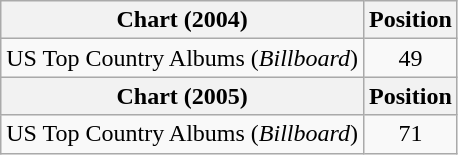<table class="wikitable">
<tr>
<th>Chart (2004)</th>
<th>Position</th>
</tr>
<tr>
<td>US Top Country Albums (<em>Billboard</em>)</td>
<td style="text-align:center;">49</td>
</tr>
<tr>
<th>Chart (2005)</th>
<th>Position</th>
</tr>
<tr>
<td>US Top Country Albums (<em>Billboard</em>)</td>
<td style="text-align:center;">71</td>
</tr>
</table>
